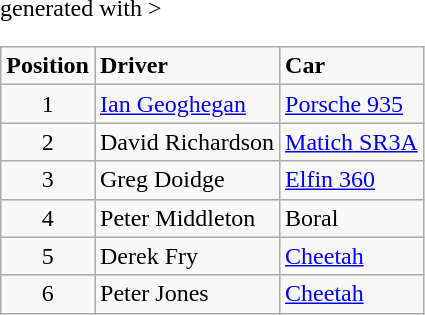<table class="wikitable" <hiddentext>generated with >
<tr style="font-weight:bold">
<td height="14" align="center">Position</td>
<td>Driver</td>
<td>Car</td>
</tr>
<tr>
<td height="14" align="center">1</td>
<td><a href='#'>Ian Geoghegan</a></td>
<td><a href='#'>Porsche 935</a></td>
</tr>
<tr>
<td height="14" align="center">2</td>
<td>David Richardson</td>
<td><a href='#'>Matich SR3A</a></td>
</tr>
<tr>
<td height="14" align="center">3</td>
<td>Greg Doidge</td>
<td><a href='#'>Elfin 360</a></td>
</tr>
<tr>
<td height="14" align="center">4</td>
<td>Peter Middleton</td>
<td>Boral</td>
</tr>
<tr>
<td height="14" align="center">5</td>
<td>Derek Fry</td>
<td><a href='#'>Cheetah</a></td>
</tr>
<tr>
<td height="14" align="center">6</td>
<td>Peter Jones</td>
<td><a href='#'>Cheetah</a></td>
</tr>
</table>
